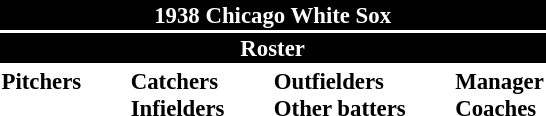<table class="toccolours" style="font-size: 95%;">
<tr>
<th colspan="10" style="background-color: black; color: white; text-align: center;">1938 Chicago White Sox</th>
</tr>
<tr>
<td colspan="10" style="background-color: black; color: white; text-align: center;"><strong>Roster</strong></td>
</tr>
<tr>
<td valign="top"><strong>Pitchers</strong><br>













</td>
<td width="25px"></td>
<td valign="top"><strong>Catchers</strong><br>



<strong>Infielders</strong>










</td>
<td width="25px"></td>
<td valign="top"><strong>Outfielders</strong><br>




<strong>Other batters</strong>
</td>
<td width="25px"></td>
<td valign="top"><strong>Manager</strong><br>
<strong>Coaches</strong>


</td>
</tr>
</table>
